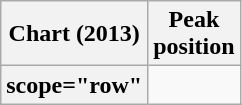<table class="wikitable plainrowheaders">
<tr>
<th scope="col">Chart (2013)</th>
<th scope="col">Peak<br>position</th>
</tr>
<tr>
<th>scope="row"</th>
</tr>
</table>
